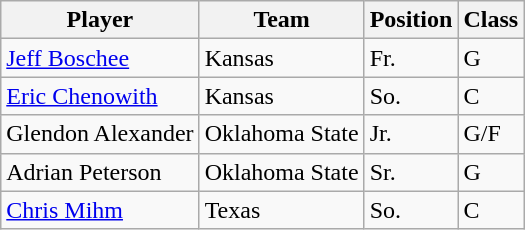<table class="wikitable">
<tr>
<th>Player</th>
<th>Team</th>
<th>Position</th>
<th>Class</th>
</tr>
<tr>
<td><a href='#'>Jeff Boschee</a></td>
<td>Kansas</td>
<td>Fr.</td>
<td>G</td>
</tr>
<tr>
<td><a href='#'>Eric Chenowith</a></td>
<td>Kansas</td>
<td>So.</td>
<td>C</td>
</tr>
<tr>
<td>Glendon Alexander</td>
<td>Oklahoma State</td>
<td>Jr.</td>
<td>G/F</td>
</tr>
<tr>
<td>Adrian Peterson</td>
<td>Oklahoma State</td>
<td>Sr.</td>
<td>G</td>
</tr>
<tr>
<td><a href='#'>Chris Mihm</a></td>
<td>Texas</td>
<td>So.</td>
<td>C</td>
</tr>
</table>
